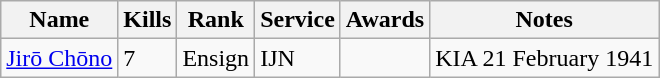<table class=wikitable>
<tr>
<th>Name</th>
<th>Kills</th>
<th>Rank</th>
<th>Service</th>
<th>Awards</th>
<th>Notes</th>
</tr>
<tr>
<td><a href='#'>Jirō Chōno</a></td>
<td>7</td>
<td>Ensign</td>
<td>IJN</td>
<td></td>
<td>KIA 21 February 1941</td>
</tr>
</table>
